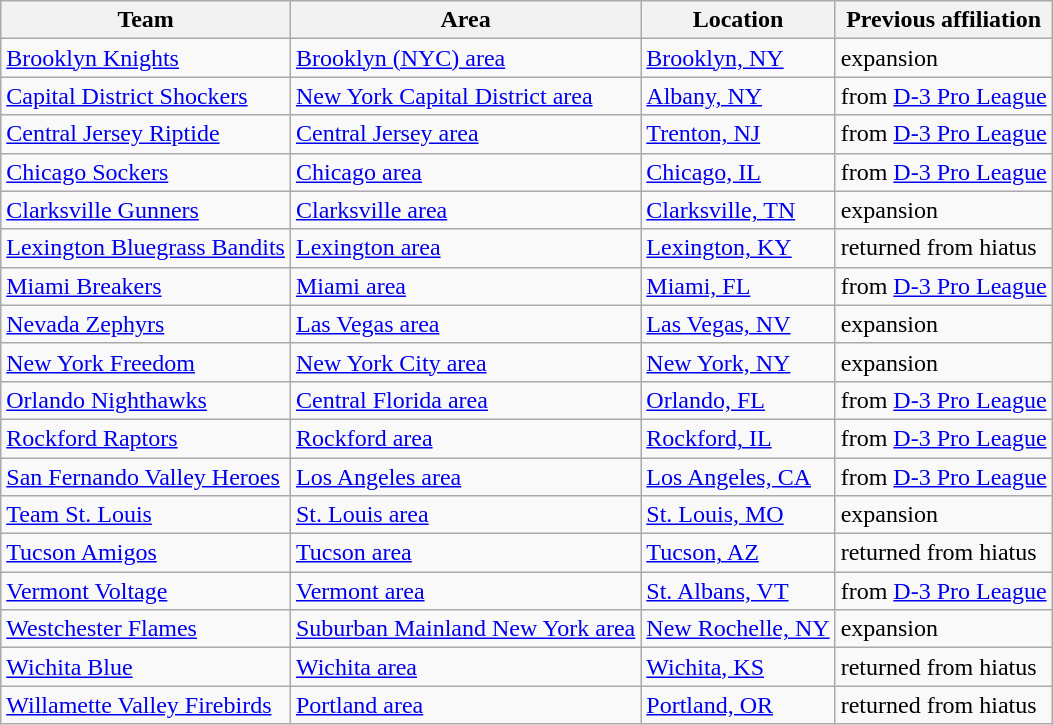<table class="wikitable">
<tr>
<th>Team</th>
<th>Area</th>
<th>Location</th>
<th>Previous affiliation</th>
</tr>
<tr>
<td> <a href='#'>Brooklyn Knights</a></td>
<td><a href='#'>Brooklyn (NYC) area</a></td>
<td><a href='#'>Brooklyn, NY</a></td>
<td>expansion</td>
</tr>
<tr>
<td> <a href='#'>Capital District Shockers</a></td>
<td><a href='#'>New York Capital District area</a></td>
<td><a href='#'>Albany, NY</a></td>
<td>from <a href='#'>D-3 Pro League</a></td>
</tr>
<tr>
<td> <a href='#'>Central Jersey Riptide</a></td>
<td><a href='#'>Central Jersey area</a></td>
<td><a href='#'>Trenton, NJ</a></td>
<td>from <a href='#'>D-3 Pro League</a></td>
</tr>
<tr>
<td> <a href='#'>Chicago Sockers</a></td>
<td><a href='#'>Chicago area</a></td>
<td><a href='#'>Chicago, IL</a></td>
<td>from <a href='#'>D-3 Pro League</a></td>
</tr>
<tr>
<td> <a href='#'>Clarksville Gunners</a></td>
<td><a href='#'>Clarksville area</a></td>
<td><a href='#'>Clarksville, TN</a></td>
<td>expansion</td>
</tr>
<tr>
<td> <a href='#'>Lexington Bluegrass Bandits</a></td>
<td><a href='#'>Lexington area</a></td>
<td><a href='#'>Lexington, KY</a></td>
<td>returned from hiatus</td>
</tr>
<tr>
<td> <a href='#'>Miami Breakers</a></td>
<td><a href='#'>Miami area</a></td>
<td><a href='#'>Miami, FL</a></td>
<td>from <a href='#'>D-3 Pro League</a></td>
</tr>
<tr>
<td> <a href='#'>Nevada Zephyrs</a></td>
<td><a href='#'>Las Vegas area</a></td>
<td><a href='#'>Las Vegas, NV</a></td>
<td>expansion</td>
</tr>
<tr>
<td> <a href='#'>New York Freedom</a></td>
<td><a href='#'>New York City area</a></td>
<td><a href='#'>New York, NY</a></td>
<td>expansion</td>
</tr>
<tr>
<td> <a href='#'>Orlando Nighthawks</a></td>
<td><a href='#'>Central Florida area</a></td>
<td><a href='#'>Orlando, FL</a></td>
<td>from <a href='#'>D-3 Pro League</a></td>
</tr>
<tr>
<td> <a href='#'>Rockford Raptors</a></td>
<td><a href='#'>Rockford area</a></td>
<td><a href='#'>Rockford, IL</a></td>
<td>from <a href='#'>D-3 Pro League</a></td>
</tr>
<tr>
<td> <a href='#'>San Fernando Valley Heroes</a></td>
<td><a href='#'>Los Angeles area</a></td>
<td><a href='#'>Los Angeles, CA</a></td>
<td>from <a href='#'>D-3 Pro League</a></td>
</tr>
<tr>
<td> <a href='#'>Team St. Louis</a></td>
<td><a href='#'>St. Louis area</a></td>
<td><a href='#'>St. Louis, MO</a></td>
<td>expansion</td>
</tr>
<tr>
<td> <a href='#'>Tucson Amigos</a></td>
<td><a href='#'>Tucson area</a></td>
<td><a href='#'>Tucson, AZ</a></td>
<td>returned from hiatus</td>
</tr>
<tr>
<td> <a href='#'>Vermont Voltage</a></td>
<td><a href='#'>Vermont area</a></td>
<td><a href='#'>St. Albans, VT</a></td>
<td>from <a href='#'>D-3 Pro League</a></td>
</tr>
<tr>
<td> <a href='#'>Westchester Flames</a></td>
<td><a href='#'>Suburban Mainland New York area</a></td>
<td><a href='#'>New Rochelle, NY</a></td>
<td>expansion</td>
</tr>
<tr>
<td> <a href='#'>Wichita Blue</a></td>
<td><a href='#'>Wichita area</a></td>
<td><a href='#'>Wichita, KS</a></td>
<td>returned from hiatus</td>
</tr>
<tr>
<td> <a href='#'>Willamette Valley Firebirds</a></td>
<td><a href='#'>Portland area</a></td>
<td><a href='#'>Portland, OR</a></td>
<td>returned from hiatus</td>
</tr>
</table>
